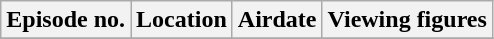<table class="wikitable">
<tr>
<th>Episode no.</th>
<th>Location</th>
<th>Airdate</th>
<th>Viewing figures</th>
</tr>
<tr>
</tr>
</table>
